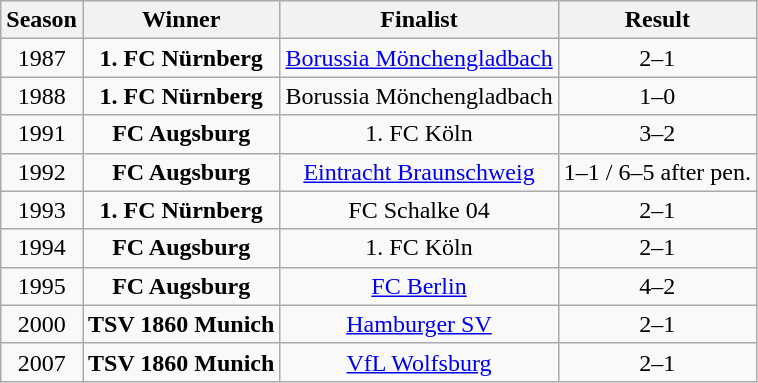<table class="wikitable">
<tr>
<th>Season</th>
<th>Winner</th>
<th>Finalist</th>
<th>Result</th>
</tr>
<tr align="center">
<td>1987</td>
<td><strong>1. FC Nürnberg</strong></td>
<td><a href='#'>Borussia Mönchengladbach</a></td>
<td>2–1</td>
</tr>
<tr align="center">
<td>1988</td>
<td><strong>1. FC Nürnberg</strong></td>
<td>Borussia Mönchengladbach</td>
<td>1–0</td>
</tr>
<tr align="center">
<td>1991</td>
<td><strong>FC Augsburg</strong></td>
<td>1. FC Köln</td>
<td>3–2</td>
</tr>
<tr align="center">
<td>1992</td>
<td><strong>FC Augsburg</strong></td>
<td><a href='#'>Eintracht Braunschweig</a></td>
<td>1–1 / 6–5 after pen.</td>
</tr>
<tr align="center">
<td>1993</td>
<td><strong>1. FC Nürnberg</strong></td>
<td>FC Schalke 04</td>
<td>2–1</td>
</tr>
<tr align="center">
<td>1994</td>
<td><strong>FC Augsburg</strong></td>
<td>1. FC Köln</td>
<td>2–1</td>
</tr>
<tr align="center">
<td>1995</td>
<td><strong>FC Augsburg</strong></td>
<td><a href='#'>FC Berlin</a></td>
<td>4–2</td>
</tr>
<tr align="center">
<td>2000</td>
<td><strong>TSV 1860 Munich</strong></td>
<td><a href='#'>Hamburger SV</a></td>
<td>2–1</td>
</tr>
<tr align="center">
<td>2007</td>
<td><strong>TSV 1860 Munich</strong></td>
<td><a href='#'>VfL Wolfsburg</a></td>
<td>2–1</td>
</tr>
</table>
